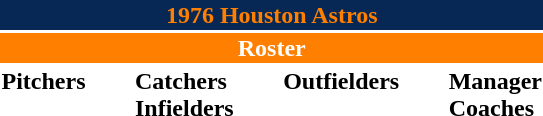<table class="toccolours" style="text-align: left;">
<tr>
<th colspan="10" style="background-color: #072854; color: #FF7F00; text-align: center;">1976 Houston Astros</th>
</tr>
<tr>
<td colspan="10" style="background-color: #FF7F00; color: white; text-align: center;"><strong>Roster</strong></td>
</tr>
<tr>
<td valign="top"><strong>Pitchers</strong><br>















</td>
<td width="25px"></td>
<td valign="top"><strong>Catchers</strong><br>


<strong>Infielders</strong>








</td>
<td width="25px"></td>
<td valign="top"><strong>Outfielders</strong><br>





</td>
<td width="25px"></td>
<td valign="top"><strong>Manager</strong><br>
<strong>Coaches</strong>



</td>
</tr>
</table>
